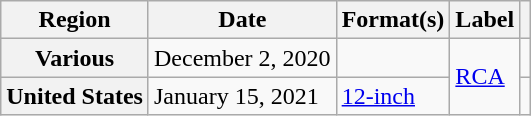<table class="wikitable plainrowheaders">
<tr>
<th scope="col">Region</th>
<th scope="col">Date</th>
<th scope="col">Format(s)</th>
<th scope="col">Label</th>
<th scope="col"></th>
</tr>
<tr>
<th scope="row">Various</th>
<td>December 2, 2020</td>
<td></td>
<td rowspan="2"><a href='#'>RCA</a></td>
<td style="text-align:center;"></td>
</tr>
<tr>
<th scope="row">United States</th>
<td>January 15, 2021</td>
<td><a href='#'>12-inch</a></td>
<td style="text-align:center;"></td>
</tr>
</table>
